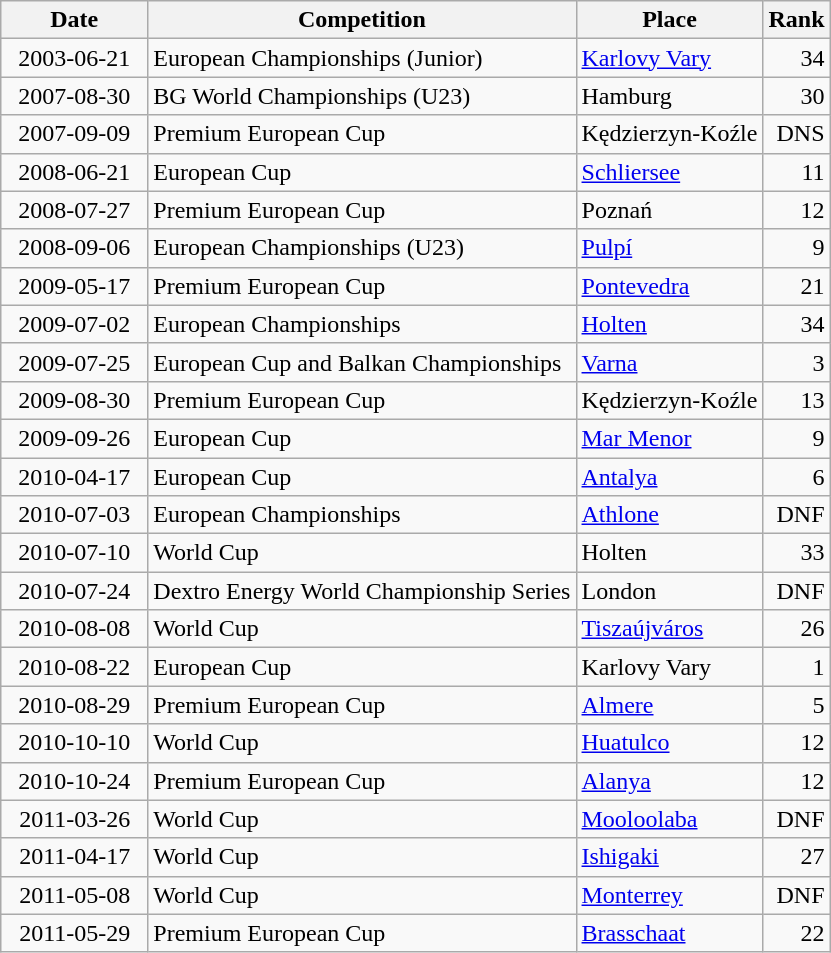<table class="wikitable sortable">
<tr>
<th>Date</th>
<th>Competition</th>
<th>Place</th>
<th>Rank</th>
</tr>
<tr>
<td style="text-align:right">  2003-06-21  </td>
<td>European Championships (Junior)</td>
<td><a href='#'>Karlovy Vary</a></td>
<td style="text-align:right">34</td>
</tr>
<tr>
<td style="text-align:right">  2007-08-30  </td>
<td>BG World Championships (U23)</td>
<td>Hamburg</td>
<td style="text-align:right">30</td>
</tr>
<tr>
<td style="text-align:right">  2007-09-09  </td>
<td>Premium European Cup</td>
<td>Kędzierzyn-Koźle</td>
<td style="text-align:right">DNS</td>
</tr>
<tr>
<td style="text-align:right">  2008-06-21  </td>
<td>European Cup</td>
<td><a href='#'>Schliersee</a></td>
<td style="text-align:right">11</td>
</tr>
<tr>
<td style="text-align:right">  2008-07-27  </td>
<td>Premium European Cup</td>
<td>Poznań</td>
<td style="text-align:right">12</td>
</tr>
<tr>
<td style="text-align:right">  2008-09-06  </td>
<td>European Championships (U23)</td>
<td><a href='#'>Pulpí</a></td>
<td style="text-align:right">9</td>
</tr>
<tr>
<td style="text-align:right">  2009-05-17  </td>
<td>Premium European Cup</td>
<td><a href='#'>Pontevedra</a></td>
<td style="text-align:right">21</td>
</tr>
<tr>
<td style="text-align:right">  2009-07-02  </td>
<td>European Championships</td>
<td><a href='#'>Holten</a></td>
<td style="text-align:right">34</td>
</tr>
<tr>
<td style="text-align:right">  2009-07-25  </td>
<td>European Cup and Balkan Championships</td>
<td><a href='#'>Varna</a></td>
<td style="text-align:right">3</td>
</tr>
<tr>
<td style="text-align:right">  2009-08-30  </td>
<td>Premium European Cup</td>
<td>Kędzierzyn-Koźle</td>
<td style="text-align:right">13</td>
</tr>
<tr>
<td style="text-align:right">  2009-09-26  </td>
<td>European Cup</td>
<td><a href='#'>Mar Menor</a></td>
<td style="text-align:right">9</td>
</tr>
<tr>
<td style="text-align:right">  2010-04-17  </td>
<td>European Cup</td>
<td><a href='#'>Antalya</a></td>
<td style="text-align:right">6</td>
</tr>
<tr>
<td style="text-align:right">  2010-07-03  </td>
<td>European Championships</td>
<td><a href='#'>Athlone</a></td>
<td style="text-align:right">DNF</td>
</tr>
<tr>
<td style="text-align:right">  2010-07-10  </td>
<td>World Cup</td>
<td>Holten</td>
<td style="text-align:right">33</td>
</tr>
<tr>
<td style="text-align:right">  2010-07-24  </td>
<td>Dextro Energy World Championship Series</td>
<td>London</td>
<td style="text-align:right">DNF</td>
</tr>
<tr>
<td style="text-align:right">  2010-08-08  </td>
<td>World Cup</td>
<td><a href='#'>Tiszaújváros</a></td>
<td style="text-align:right">26</td>
</tr>
<tr>
<td style="text-align:right">  2010-08-22  </td>
<td>European Cup</td>
<td>Karlovy Vary</td>
<td style="text-align:right">1</td>
</tr>
<tr>
<td style="text-align:right">  2010-08-29  </td>
<td>Premium European Cup</td>
<td><a href='#'>Almere</a></td>
<td style="text-align:right">5</td>
</tr>
<tr>
<td style="text-align:right">  2010-10-10  </td>
<td>World Cup</td>
<td><a href='#'>Huatulco</a></td>
<td style="text-align:right">12</td>
</tr>
<tr>
<td style="text-align:right">  2010-10-24  </td>
<td>Premium European Cup</td>
<td><a href='#'>Alanya</a></td>
<td style="text-align:right">12</td>
</tr>
<tr>
<td style="text-align:right">  2011-03-26  </td>
<td>World Cup</td>
<td><a href='#'>Mooloolaba</a></td>
<td style="text-align:right">DNF</td>
</tr>
<tr>
<td style="text-align:right">  2011-04-17  </td>
<td>World Cup</td>
<td><a href='#'>Ishigaki</a></td>
<td style="text-align:right">27</td>
</tr>
<tr>
<td style="text-align:right">  2011-05-08  </td>
<td>World Cup</td>
<td><a href='#'>Monterrey</a></td>
<td style="text-align:right">DNF</td>
</tr>
<tr>
<td style="text-align:right">  2011-05-29  </td>
<td>Premium European Cup</td>
<td><a href='#'>Brasschaat</a></td>
<td style="text-align:right">22</td>
</tr>
</table>
